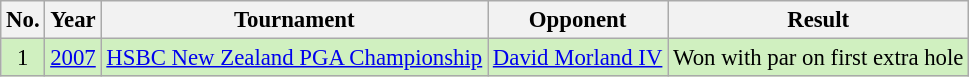<table class="wikitable" style="font-size:95%;">
<tr>
<th>No.</th>
<th>Year</th>
<th>Tournament</th>
<th>Opponent</th>
<th>Result</th>
</tr>
<tr style="background:#D0F0C0;">
<td align=center>1</td>
<td><a href='#'>2007</a></td>
<td><a href='#'>HSBC New Zealand PGA Championship</a></td>
<td> <a href='#'>David Morland IV</a></td>
<td>Won with par on first extra hole</td>
</tr>
</table>
